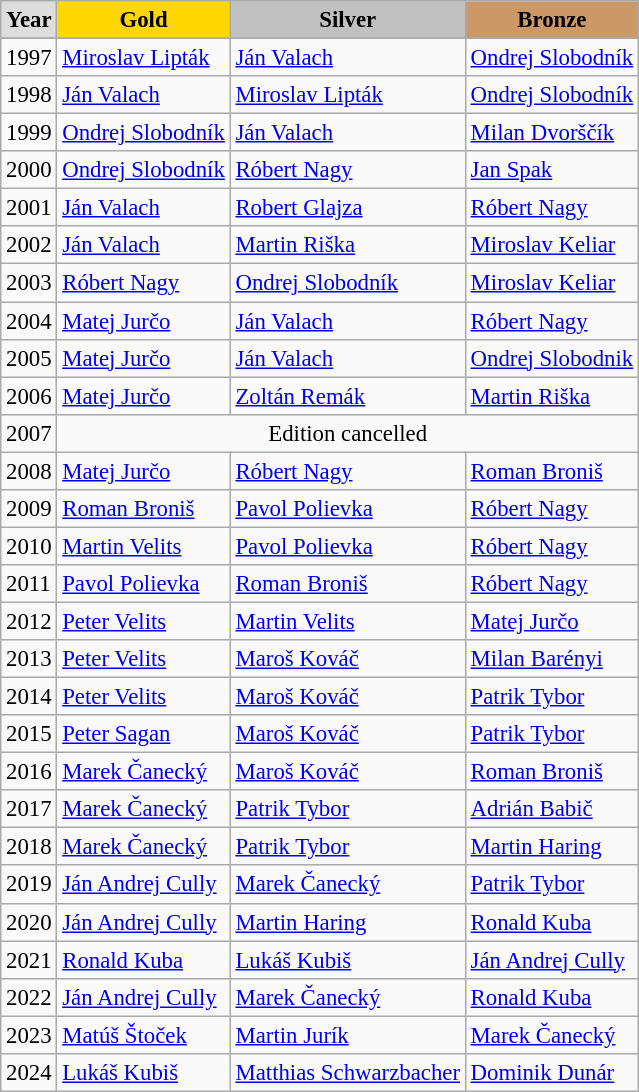<table class="wikitable sortable alternance" style="font-size:95%">
<tr style="text-align:center; background:#e4e4e4; font-weight:bold;">
<td style="background:#ddd; ">Year</td>
<td style="background:gold; ">Gold</td>
<td style="background:silver; ">Silver</td>
<td style="background:#c96; ">Bronze</td>
</tr>
<tr bgcolor="#EFEFEF">
</tr>
<tr>
<td>1997</td>
<td><a href='#'>Miroslav Lipták</a></td>
<td><a href='#'>Ján Valach</a></td>
<td><a href='#'>Ondrej Slobodník</a></td>
</tr>
<tr>
<td>1998</td>
<td><a href='#'>Ján Valach</a></td>
<td><a href='#'>Miroslav Lipták</a></td>
<td><a href='#'>Ondrej Slobodník</a></td>
</tr>
<tr>
<td>1999</td>
<td><a href='#'>Ondrej Slobodník</a></td>
<td><a href='#'>Ján Valach</a></td>
<td><a href='#'>Milan Dvorščík</a></td>
</tr>
<tr>
<td>2000</td>
<td><a href='#'>Ondrej Slobodník</a></td>
<td><a href='#'>Róbert Nagy</a></td>
<td><a href='#'>Jan Spak</a></td>
</tr>
<tr>
<td>2001</td>
<td><a href='#'>Ján Valach</a></td>
<td><a href='#'>Robert Glajza</a></td>
<td><a href='#'>Róbert Nagy</a></td>
</tr>
<tr>
<td>2002</td>
<td><a href='#'>Ján Valach</a></td>
<td><a href='#'>Martin Riška</a></td>
<td><a href='#'>Miroslav Keliar</a></td>
</tr>
<tr>
<td>2003</td>
<td><a href='#'>Róbert Nagy</a></td>
<td><a href='#'>Ondrej Slobodník</a></td>
<td><a href='#'>Miroslav Keliar</a></td>
</tr>
<tr>
<td>2004</td>
<td><a href='#'>Matej Jurčo</a></td>
<td><a href='#'>Ján Valach</a></td>
<td><a href='#'>Róbert Nagy</a></td>
</tr>
<tr>
<td>2005</td>
<td><a href='#'>Matej Jurčo</a></td>
<td><a href='#'>Ján Valach</a></td>
<td><a href='#'>Ondrej Slobodnik</a></td>
</tr>
<tr>
<td>2006</td>
<td><a href='#'>Matej Jurčo</a></td>
<td><a href='#'>Zoltán Remák</a></td>
<td><a href='#'>Martin Riška</a></td>
</tr>
<tr>
<td>2007</td>
<td align="center" colspan=3>Edition cancelled</td>
</tr>
<tr>
<td>2008</td>
<td><a href='#'>Matej Jurčo</a></td>
<td><a href='#'>Róbert Nagy</a></td>
<td><a href='#'>Roman Broniš</a></td>
</tr>
<tr>
<td>2009</td>
<td><a href='#'>Roman Broniš</a></td>
<td><a href='#'>Pavol Polievka</a></td>
<td><a href='#'>Róbert Nagy</a></td>
</tr>
<tr>
<td>2010</td>
<td><a href='#'>Martin Velits</a></td>
<td><a href='#'>Pavol Polievka</a></td>
<td><a href='#'>Róbert Nagy</a></td>
</tr>
<tr>
<td>2011</td>
<td><a href='#'>Pavol Polievka</a></td>
<td><a href='#'>Roman Broniš</a></td>
<td><a href='#'>Róbert Nagy</a></td>
</tr>
<tr>
<td>2012</td>
<td><a href='#'>Peter Velits</a></td>
<td><a href='#'>Martin Velits</a></td>
<td><a href='#'>Matej Jurčo</a></td>
</tr>
<tr>
<td>2013</td>
<td><a href='#'>Peter Velits</a></td>
<td><a href='#'>Maroš Kováč</a></td>
<td><a href='#'>Milan Barényi</a></td>
</tr>
<tr>
<td>2014</td>
<td><a href='#'>Peter Velits</a></td>
<td><a href='#'>Maroš Kováč</a></td>
<td><a href='#'>Patrik Tybor</a></td>
</tr>
<tr>
<td>2015</td>
<td><a href='#'>Peter Sagan</a></td>
<td><a href='#'>Maroš Kováč</a></td>
<td><a href='#'>Patrik Tybor</a></td>
</tr>
<tr>
<td>2016</td>
<td><a href='#'>Marek Čanecký</a></td>
<td><a href='#'>Maroš Kováč</a></td>
<td><a href='#'>Roman Broniš</a></td>
</tr>
<tr>
<td>2017</td>
<td><a href='#'>Marek Čanecký</a></td>
<td><a href='#'>Patrik Tybor</a></td>
<td><a href='#'>Adrián Babič</a></td>
</tr>
<tr>
<td>2018</td>
<td><a href='#'>Marek Čanecký</a></td>
<td><a href='#'>Patrik Tybor</a></td>
<td><a href='#'>Martin Haring</a></td>
</tr>
<tr>
<td>2019</td>
<td><a href='#'>Ján Andrej Cully</a></td>
<td><a href='#'>Marek Čanecký</a></td>
<td><a href='#'>Patrik Tybor</a></td>
</tr>
<tr>
<td>2020</td>
<td><a href='#'>Ján Andrej Cully</a></td>
<td><a href='#'>Martin Haring</a></td>
<td><a href='#'>Ronald Kuba</a></td>
</tr>
<tr>
<td>2021</td>
<td><a href='#'>Ronald Kuba</a></td>
<td><a href='#'>Lukáš Kubiš</a></td>
<td><a href='#'>Ján Andrej Cully</a></td>
</tr>
<tr>
<td>2022</td>
<td><a href='#'>Ján Andrej Cully</a></td>
<td><a href='#'>Marek Čanecký</a></td>
<td><a href='#'>Ronald Kuba</a></td>
</tr>
<tr>
<td>2023</td>
<td><a href='#'>Matúš Štoček</a></td>
<td><a href='#'>Martin Jurík</a></td>
<td><a href='#'>Marek Čanecký</a></td>
</tr>
<tr>
<td>2024</td>
<td><a href='#'>Lukáš Kubiš</a></td>
<td><a href='#'>Matthias Schwarzbacher</a></td>
<td><a href='#'>Dominik Dunár</a></td>
</tr>
</table>
